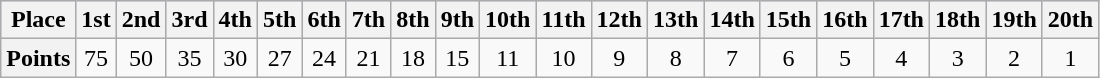<table class="wikitable">
<tr style="background:#ccccff; text-align:center;">
<th align=left>Place</th>
<th>1st</th>
<th>2nd</th>
<th>3rd</th>
<th>4th</th>
<th>5th</th>
<th>6th</th>
<th>7th</th>
<th>8th</th>
<th>9th</th>
<th>10th</th>
<th>11th</th>
<th>12th</th>
<th>13th</th>
<th>14th</th>
<th>15th</th>
<th>16th</th>
<th>17th</th>
<th>18th</th>
<th>19th</th>
<th>20th</th>
</tr>
<tr style="text-align:center;">
<th align=left>Points</th>
<td>75</td>
<td>50</td>
<td>35</td>
<td>30</td>
<td>27</td>
<td>24</td>
<td>21</td>
<td>18</td>
<td>15</td>
<td>11</td>
<td>10</td>
<td>9</td>
<td>8</td>
<td>7</td>
<td>6</td>
<td>5</td>
<td>4</td>
<td>3</td>
<td>2</td>
<td>1</td>
</tr>
</table>
